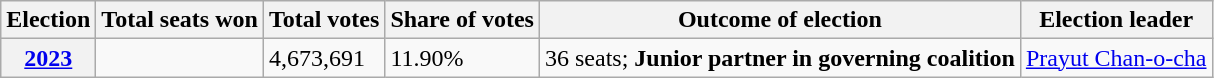<table class="wikitable">
<tr>
<th>Election</th>
<th>Total seats won</th>
<th>Total votes</th>
<th>Share of votes</th>
<th>Outcome of election</th>
<th>Election leader</th>
</tr>
<tr>
<th><a href='#'>2023</a></th>
<td></td>
<td>4,673,691</td>
<td>11.90%</td>
<td>36 seats; <strong>Junior partner in governing coalition</strong></td>
<td><a href='#'>Prayut Chan-o-cha</a></td>
</tr>
</table>
